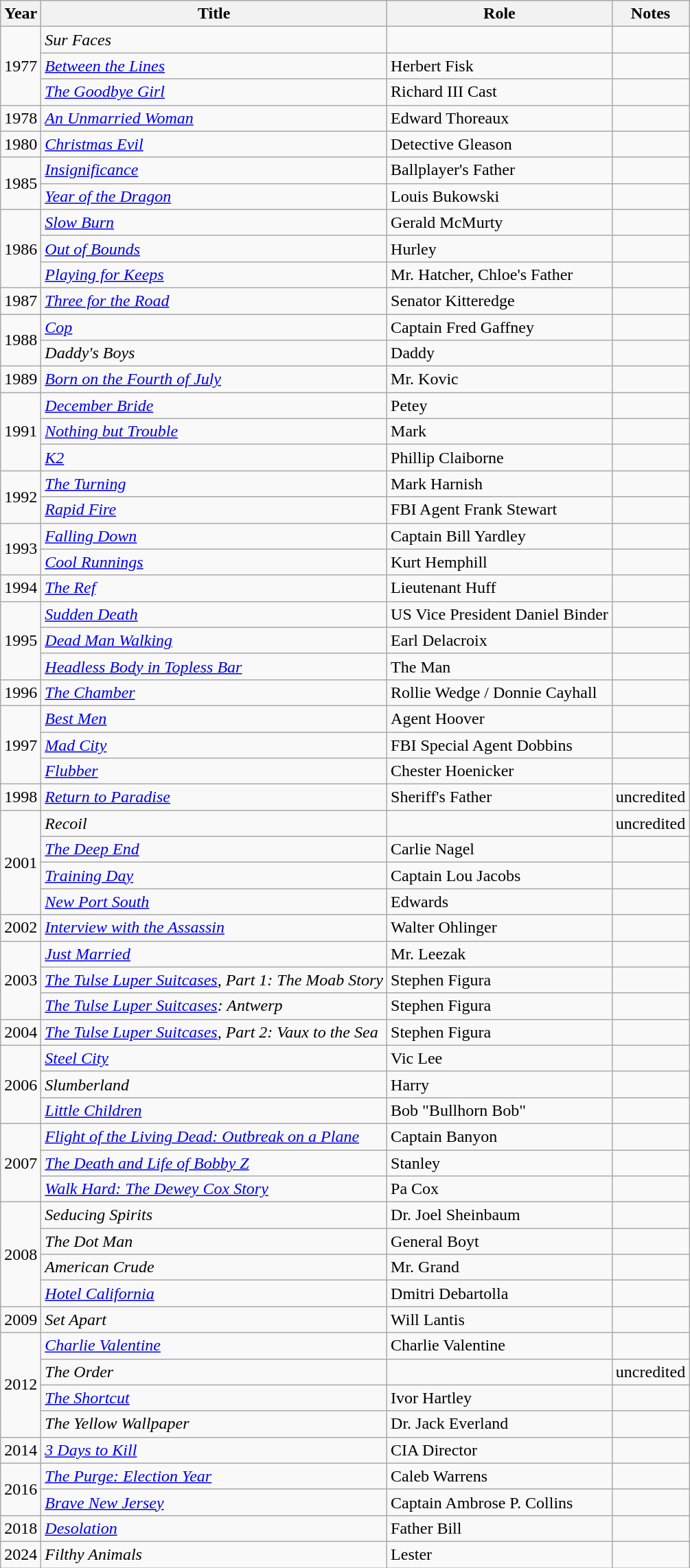<table class="wikitable">
<tr>
<th>Year</th>
<th>Title</th>
<th>Role</th>
<th>Notes</th>
</tr>
<tr>
<td rowspan=3>1977</td>
<td><em>Sur Faces</em></td>
<td></td>
<td></td>
</tr>
<tr>
<td><em><a href='#'>Between the Lines</a></em></td>
<td>Herbert Fisk</td>
<td></td>
</tr>
<tr>
<td><em><a href='#'>The Goodbye Girl</a></em></td>
<td>Richard III Cast</td>
<td></td>
</tr>
<tr>
<td>1978</td>
<td><em><a href='#'>An Unmarried Woman</a></em></td>
<td>Edward Thoreaux</td>
<td></td>
</tr>
<tr>
<td>1980</td>
<td><em><a href='#'>Christmas Evil</a></em></td>
<td>Detective Gleason</td>
<td></td>
</tr>
<tr>
<td rowspan=2>1985</td>
<td><em><a href='#'>Insignificance</a></em></td>
<td>Ballplayer's Father</td>
<td></td>
</tr>
<tr>
<td><em><a href='#'>Year of the Dragon</a></em></td>
<td>Louis Bukowski</td>
<td></td>
</tr>
<tr>
<td rowspan=3>1986</td>
<td><em><a href='#'>Slow Burn</a></em></td>
<td>Gerald McMurty</td>
<td></td>
</tr>
<tr>
<td><em><a href='#'>Out of Bounds</a></em></td>
<td>Hurley</td>
<td></td>
</tr>
<tr>
<td><em><a href='#'>Playing for Keeps</a></em></td>
<td>Mr. Hatcher, Chloe's Father</td>
<td></td>
</tr>
<tr>
<td>1987</td>
<td><em><a href='#'>Three for the Road</a></em></td>
<td>Senator Kitteredge</td>
<td></td>
</tr>
<tr>
<td rowspan=2>1988</td>
<td><em><a href='#'>Cop</a></em></td>
<td>Captain Fred Gaffney</td>
<td></td>
</tr>
<tr>
<td><em>Daddy's Boys</em></td>
<td>Daddy</td>
<td></td>
</tr>
<tr>
<td>1989</td>
<td><em><a href='#'>Born on the Fourth of July</a></em></td>
<td>Mr. Kovic</td>
<td></td>
</tr>
<tr>
<td rowspan=3>1991</td>
<td><em><a href='#'>December Bride</a></em></td>
<td>Petey</td>
<td></td>
</tr>
<tr>
<td><em><a href='#'>Nothing but Trouble</a></em></td>
<td>Mark</td>
<td></td>
</tr>
<tr>
<td><em><a href='#'>K2</a></em></td>
<td>Phillip Claiborne</td>
<td></td>
</tr>
<tr>
<td rowspan=2>1992</td>
<td><em><a href='#'>The Turning</a></em></td>
<td>Mark Harnish</td>
<td></td>
</tr>
<tr>
<td><em><a href='#'>Rapid Fire</a></em></td>
<td>FBI Agent Frank Stewart</td>
<td></td>
</tr>
<tr>
<td rowspan=2>1993</td>
<td><em><a href='#'>Falling Down</a></em></td>
<td>Captain Bill Yardley</td>
<td></td>
</tr>
<tr>
<td><em><a href='#'>Cool Runnings</a></em></td>
<td>Kurt Hemphill</td>
<td></td>
</tr>
<tr>
<td>1994</td>
<td><em><a href='#'>The Ref</a></em></td>
<td>Lieutenant Huff</td>
<td></td>
</tr>
<tr>
<td rowspan=3>1995</td>
<td><em><a href='#'>Sudden Death</a></em></td>
<td>US Vice President Daniel Binder</td>
<td></td>
</tr>
<tr>
<td><em><a href='#'>Dead Man Walking</a></em></td>
<td>Earl Delacroix</td>
<td></td>
</tr>
<tr>
<td><em><a href='#'>Headless Body in Topless Bar</a></em></td>
<td>The Man</td>
<td></td>
</tr>
<tr>
<td>1996</td>
<td><em><a href='#'>The Chamber</a></em></td>
<td>Rollie Wedge / Donnie Cayhall</td>
<td></td>
</tr>
<tr>
<td rowspan=3>1997</td>
<td><em><a href='#'>Best Men</a></em></td>
<td>Agent Hoover</td>
<td></td>
</tr>
<tr>
<td><em><a href='#'>Mad City</a></em></td>
<td>FBI Special Agent Dobbins</td>
<td></td>
</tr>
<tr>
<td><em><a href='#'>Flubber</a></em></td>
<td>Chester Hoenicker</td>
<td></td>
</tr>
<tr>
<td>1998</td>
<td><em><a href='#'>Return to Paradise</a></em></td>
<td>Sheriff's Father</td>
<td>uncredited</td>
</tr>
<tr>
<td rowspan=4>2001</td>
<td><em>Recoil</em></td>
<td></td>
<td>uncredited</td>
</tr>
<tr>
<td><em><a href='#'>The Deep End</a></em></td>
<td>Carlie Nagel</td>
<td></td>
</tr>
<tr>
<td><em><a href='#'>Training Day</a></em></td>
<td>Captain Lou Jacobs</td>
<td></td>
</tr>
<tr>
<td><em><a href='#'>New Port South</a></em></td>
<td>Edwards</td>
<td></td>
</tr>
<tr>
<td>2002</td>
<td><em><a href='#'>Interview with the Assassin</a></em></td>
<td>Walter Ohlinger</td>
<td></td>
</tr>
<tr>
<td rowspan=3>2003</td>
<td><em><a href='#'>Just Married</a></em></td>
<td>Mr. Leezak</td>
<td></td>
</tr>
<tr>
<td><em><a href='#'>The Tulse Luper Suitcases</a>, Part 1: The Moab Story</em></td>
<td>Stephen Figura</td>
<td></td>
</tr>
<tr>
<td><em><a href='#'>The Tulse Luper Suitcases</a>: Antwerp</em></td>
<td>Stephen Figura</td>
<td></td>
</tr>
<tr>
<td>2004</td>
<td><em><a href='#'>The Tulse Luper Suitcases</a>, Part 2: Vaux to the Sea</em></td>
<td>Stephen Figura</td>
<td></td>
</tr>
<tr>
<td rowspan=3>2006</td>
<td><em><a href='#'>Steel City</a></em></td>
<td>Vic Lee</td>
<td></td>
</tr>
<tr>
<td><em>Slumberland</em></td>
<td>Harry</td>
<td></td>
</tr>
<tr>
<td><em><a href='#'>Little Children</a></em></td>
<td>Bob "Bullhorn Bob"</td>
<td></td>
</tr>
<tr>
<td rowspan=3>2007</td>
<td><em><a href='#'>Flight of the Living Dead: Outbreak on a Plane</a></em></td>
<td>Captain Banyon</td>
<td></td>
</tr>
<tr>
<td><em><a href='#'>The Death and Life of Bobby Z</a></em></td>
<td>Stanley</td>
<td></td>
</tr>
<tr>
<td><em><a href='#'>Walk Hard: The Dewey Cox Story</a></em></td>
<td>Pa Cox</td>
<td></td>
</tr>
<tr>
<td rowspan=4>2008</td>
<td><em>Seducing Spirits</em></td>
<td>Dr. Joel Sheinbaum</td>
<td></td>
</tr>
<tr>
<td><em>The Dot Man</em></td>
<td>General Boyt</td>
<td></td>
</tr>
<tr>
<td><em>American Crude</em></td>
<td>Mr. Grand</td>
<td></td>
</tr>
<tr>
<td><em><a href='#'>Hotel California</a></em></td>
<td>Dmitri Debartolla</td>
<td></td>
</tr>
<tr>
<td>2009</td>
<td><em>Set Apart</em></td>
<td>Will Lantis</td>
<td></td>
</tr>
<tr>
<td rowspan=4>2012</td>
<td><em><a href='#'>Charlie Valentine</a></em></td>
<td>Charlie Valentine</td>
<td></td>
</tr>
<tr>
<td><em>The Order</em></td>
<td></td>
<td>uncredited</td>
</tr>
<tr>
<td><em><a href='#'>The Shortcut</a></em></td>
<td>Ivor Hartley</td>
<td></td>
</tr>
<tr>
<td><em>The Yellow Wallpaper</em></td>
<td>Dr. Jack Everland</td>
<td></td>
</tr>
<tr>
<td>2014</td>
<td><em><a href='#'>3 Days to Kill</a></em></td>
<td>CIA Director</td>
<td></td>
</tr>
<tr>
<td rowspan=2>2016</td>
<td><em><a href='#'>The Purge: Election Year</a></em></td>
<td>Caleb Warrens</td>
<td></td>
</tr>
<tr>
<td><em><a href='#'>Brave New Jersey</a></em></td>
<td>Captain Ambrose P. Collins</td>
<td></td>
</tr>
<tr>
<td>2018</td>
<td><em><a href='#'>Desolation</a></em></td>
<td>Father Bill</td>
<td></td>
</tr>
<tr>
<td>2024</td>
<td><em>Filthy Animals</em></td>
<td>Lester</td>
<td></td>
</tr>
</table>
